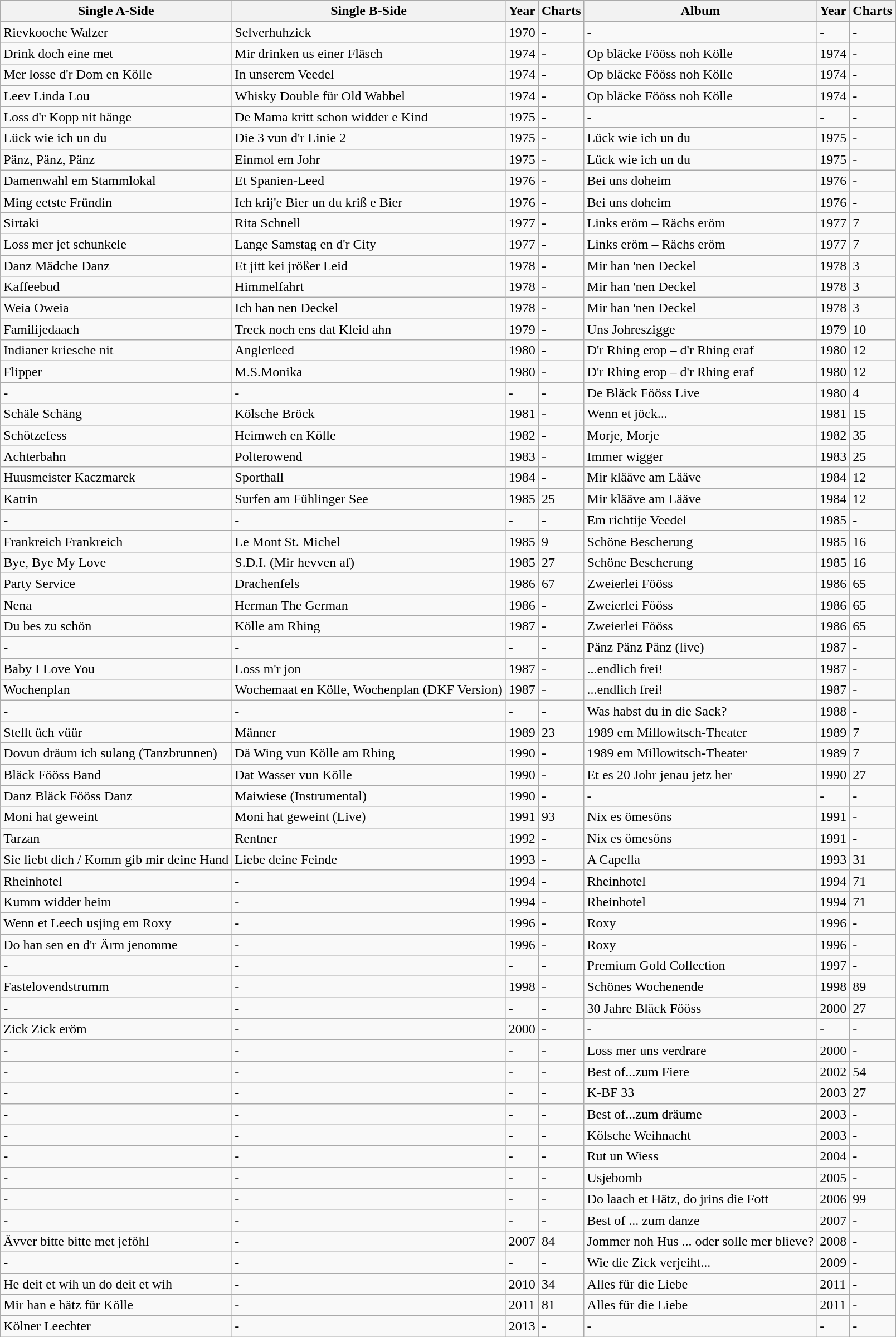<table class="wikitable">
<tr>
<th>Single A-Side</th>
<th>Single B-Side</th>
<th>Year</th>
<th>Charts</th>
<th>Album</th>
<th>Year</th>
<th>Charts</th>
</tr>
<tr>
<td>Rievkooche Walzer</td>
<td>Selverhuhzick</td>
<td>1970</td>
<td>-</td>
<td>-</td>
<td>-</td>
<td>-</td>
</tr>
<tr>
<td>Drink doch eine met</td>
<td>Mir drinken us einer Fläsch</td>
<td>1974</td>
<td>-</td>
<td>Op bläcke Fööss noh Kölle</td>
<td>1974</td>
<td>-</td>
</tr>
<tr>
<td>Mer losse d'r Dom en Kölle</td>
<td>In unserem Veedel</td>
<td>1974</td>
<td>-</td>
<td>Op bläcke Fööss noh Kölle</td>
<td>1974</td>
<td>-</td>
</tr>
<tr>
<td>Leev Linda Lou</td>
<td>Whisky Double für Old Wabbel</td>
<td>1974</td>
<td>-</td>
<td>Op bläcke Fööss noh Kölle</td>
<td>1974</td>
<td>-</td>
</tr>
<tr>
<td>Loss d'r Kopp nit hänge</td>
<td>De Mama kritt schon widder e Kind</td>
<td>1975</td>
<td>-</td>
<td>-</td>
<td>-</td>
<td>-</td>
</tr>
<tr>
<td>Lück wie ich un du</td>
<td>Die 3 vun d'r Linie 2</td>
<td>1975</td>
<td>-</td>
<td>Lück wie ich un du</td>
<td>1975</td>
<td>-</td>
</tr>
<tr>
<td>Pänz, Pänz, Pänz</td>
<td>Einmol em Johr</td>
<td>1975</td>
<td>-</td>
<td>Lück wie ich un du</td>
<td>1975</td>
<td>-</td>
</tr>
<tr>
<td>Damenwahl em Stammlokal</td>
<td>Et Spanien-Leed</td>
<td>1976</td>
<td>-</td>
<td>Bei uns doheim</td>
<td>1976</td>
<td>-</td>
</tr>
<tr>
<td>Ming eetste Fründin</td>
<td>Ich krij'e Bier un du kriß e Bier</td>
<td>1976</td>
<td>-</td>
<td>Bei uns doheim</td>
<td>1976</td>
<td>-</td>
</tr>
<tr>
<td>Sirtaki</td>
<td>Rita Schnell</td>
<td>1977</td>
<td>-</td>
<td>Links eröm – Rächs eröm</td>
<td>1977</td>
<td>7</td>
</tr>
<tr>
<td>Loss mer jet schunkele</td>
<td>Lange Samstag en d'r City</td>
<td>1977</td>
<td>-</td>
<td>Links eröm – Rächs eröm</td>
<td>1977</td>
<td>7</td>
</tr>
<tr>
<td>Danz Mädche Danz</td>
<td>Et jitt kei jrößer Leid</td>
<td>1978</td>
<td>-</td>
<td>Mir han 'nen Deckel</td>
<td>1978</td>
<td>3</td>
</tr>
<tr>
<td>Kaffeebud</td>
<td>Himmelfahrt</td>
<td>1978</td>
<td>-</td>
<td>Mir han 'nen Deckel</td>
<td>1978</td>
<td>3</td>
</tr>
<tr>
<td>Weia Oweia</td>
<td>Ich han nen Deckel</td>
<td>1978</td>
<td>-</td>
<td>Mir han 'nen Deckel</td>
<td>1978</td>
<td>3</td>
</tr>
<tr>
<td>Familijedaach</td>
<td>Treck noch ens dat Kleid ahn</td>
<td>1979</td>
<td>-</td>
<td>Uns Johreszigge</td>
<td>1979</td>
<td>10</td>
</tr>
<tr>
<td>Indianer kriesche nit</td>
<td>Anglerleed</td>
<td>1980</td>
<td>-</td>
<td>D'r Rhing erop – d'r Rhing eraf</td>
<td>1980</td>
<td>12</td>
</tr>
<tr>
<td>Flipper</td>
<td>M.S.Monika</td>
<td>1980</td>
<td>-</td>
<td>D'r Rhing erop – d'r Rhing eraf</td>
<td>1980</td>
<td>12</td>
</tr>
<tr>
<td>-</td>
<td>-</td>
<td>-</td>
<td>-</td>
<td>De Bläck Fööss Live</td>
<td>1980</td>
<td>4</td>
</tr>
<tr>
<td>Schäle Schäng</td>
<td>Kölsche Bröck</td>
<td>1981</td>
<td>-</td>
<td>Wenn et jöck...</td>
<td>1981</td>
<td>15</td>
</tr>
<tr>
<td>Schötzefess</td>
<td>Heimweh en Kölle</td>
<td>1982</td>
<td>-</td>
<td>Morje, Morje</td>
<td>1982</td>
<td>35</td>
</tr>
<tr>
<td>Achterbahn</td>
<td>Polterowend</td>
<td>1983</td>
<td>-</td>
<td>Immer wigger</td>
<td>1983</td>
<td>25</td>
</tr>
<tr>
<td>Huusmeister Kaczmarek</td>
<td>Sporthall</td>
<td>1984</td>
<td>-</td>
<td>Mir klääve am Lääve</td>
<td>1984</td>
<td>12</td>
</tr>
<tr>
<td>Katrin</td>
<td>Surfen am Fühlinger See</td>
<td>1985</td>
<td>25</td>
<td>Mir klääve am Lääve</td>
<td>1984</td>
<td>12</td>
</tr>
<tr>
<td>-</td>
<td>-</td>
<td>-</td>
<td>-</td>
<td>Em richtije Veedel</td>
<td>1985</td>
<td>-</td>
</tr>
<tr>
<td>Frankreich Frankreich</td>
<td>Le Mont St. Michel</td>
<td>1985</td>
<td>9</td>
<td>Schöne Bescherung</td>
<td>1985</td>
<td>16</td>
</tr>
<tr>
<td>Bye, Bye My Love</td>
<td>S.D.I. (Mir hevven af)</td>
<td>1985</td>
<td>27</td>
<td>Schöne Bescherung</td>
<td>1985</td>
<td>16</td>
</tr>
<tr>
<td>Party Service</td>
<td>Drachenfels</td>
<td>1986</td>
<td>67</td>
<td>Zweierlei Fööss</td>
<td>1986</td>
<td>65</td>
</tr>
<tr>
<td>Nena</td>
<td>Herman The German</td>
<td>1986</td>
<td>-</td>
<td>Zweierlei Fööss</td>
<td>1986</td>
<td>65</td>
</tr>
<tr>
<td>Du bes zu schön</td>
<td>Kölle am Rhing</td>
<td>1987</td>
<td>-</td>
<td>Zweierlei Fööss</td>
<td>1986</td>
<td>65</td>
</tr>
<tr>
<td>-</td>
<td>-</td>
<td>-</td>
<td>-</td>
<td>Pänz Pänz Pänz (live)</td>
<td>1987</td>
<td>-</td>
</tr>
<tr>
<td>Baby I Love You</td>
<td>Loss m'r jon</td>
<td>1987</td>
<td>-</td>
<td>...endlich frei!</td>
<td>1987</td>
<td>-</td>
</tr>
<tr>
<td>Wochenplan</td>
<td>Wochemaat en Kölle, Wochenplan (DKF Version)</td>
<td>1987</td>
<td>-</td>
<td>...endlich frei!</td>
<td>1987</td>
<td>-</td>
</tr>
<tr>
<td>-</td>
<td>-</td>
<td>-</td>
<td>-</td>
<td>Was habst du in die Sack?</td>
<td>1988</td>
<td>-</td>
</tr>
<tr>
<td>Stellt üch vüür</td>
<td>Männer</td>
<td>1989</td>
<td>23</td>
<td>1989 em Millowitsch-Theater</td>
<td>1989</td>
<td>7</td>
</tr>
<tr>
<td>Dovun dräum ich sulang (Tanzbrunnen)</td>
<td>Dä Wing vun Kölle am Rhing</td>
<td>1990</td>
<td>-</td>
<td>1989 em Millowitsch-Theater</td>
<td>1989</td>
<td>7</td>
</tr>
<tr>
<td>Bläck Fööss Band</td>
<td>Dat Wasser vun Kölle</td>
<td>1990</td>
<td>-</td>
<td>Et es 20 Johr jenau jetz her</td>
<td>1990</td>
<td>27</td>
</tr>
<tr>
<td>Danz Bläck Fööss Danz</td>
<td>Maiwiese (Instrumental)</td>
<td>1990</td>
<td>-</td>
<td>-</td>
<td>-</td>
<td>-</td>
</tr>
<tr>
<td>Moni hat geweint</td>
<td>Moni hat geweint (Live)</td>
<td>1991</td>
<td>93</td>
<td>Nix es ömesöns</td>
<td>1991</td>
<td>-</td>
</tr>
<tr>
<td>Tarzan</td>
<td>Rentner</td>
<td>1992</td>
<td>-</td>
<td>Nix es ömesöns</td>
<td>1991</td>
<td>-</td>
</tr>
<tr>
<td>Sie liebt dich / Komm gib mir deine Hand</td>
<td>Liebe deine Feinde</td>
<td>1993</td>
<td>-</td>
<td>A Capella</td>
<td>1993</td>
<td>31</td>
</tr>
<tr>
<td>Rheinhotel</td>
<td>-</td>
<td>1994</td>
<td>-</td>
<td>Rheinhotel</td>
<td>1994</td>
<td>71</td>
</tr>
<tr>
<td>Kumm widder heim</td>
<td>-</td>
<td>1994</td>
<td>-</td>
<td>Rheinhotel</td>
<td>1994</td>
<td>71</td>
</tr>
<tr>
<td>Wenn et Leech usjing em Roxy</td>
<td>-</td>
<td>1996</td>
<td>-</td>
<td>Roxy</td>
<td>1996</td>
<td>-</td>
</tr>
<tr>
<td>Do han sen en d'r Ärm jenomme</td>
<td>-</td>
<td>1996</td>
<td>-</td>
<td>Roxy</td>
<td>1996</td>
<td>-</td>
</tr>
<tr>
<td>-</td>
<td>-</td>
<td>-</td>
<td>-</td>
<td>Premium Gold Collection</td>
<td>1997</td>
<td>-</td>
</tr>
<tr>
<td>Fastelovendstrumm</td>
<td>-</td>
<td>1998</td>
<td>-</td>
<td>Schönes Wochenende</td>
<td>1998</td>
<td>89</td>
</tr>
<tr>
<td>-</td>
<td>-</td>
<td>-</td>
<td>-</td>
<td>30 Jahre Bläck Fööss</td>
<td>2000</td>
<td>27</td>
</tr>
<tr>
<td>Zick Zick eröm</td>
<td>-</td>
<td>2000</td>
<td>-</td>
<td>-</td>
<td>-</td>
<td>-</td>
</tr>
<tr>
<td>-</td>
<td>-</td>
<td>-</td>
<td>-</td>
<td>Loss mer uns verdrare</td>
<td>2000</td>
<td>-</td>
</tr>
<tr>
<td>-</td>
<td>-</td>
<td>-</td>
<td>-</td>
<td>Best of...zum Fiere</td>
<td>2002</td>
<td>54</td>
</tr>
<tr>
<td>-</td>
<td>-</td>
<td>-</td>
<td>-</td>
<td>K-BF 33</td>
<td>2003</td>
<td>27</td>
</tr>
<tr>
<td>-</td>
<td>-</td>
<td>-</td>
<td>-</td>
<td>Best of...zum dräume</td>
<td>2003</td>
<td>-</td>
</tr>
<tr>
<td>-</td>
<td>-</td>
<td>-</td>
<td>-</td>
<td>Kölsche Weihnacht</td>
<td>2003</td>
<td>-</td>
</tr>
<tr>
<td>-</td>
<td>-</td>
<td>-</td>
<td>-</td>
<td>Rut un Wiess</td>
<td>2004</td>
<td>-</td>
</tr>
<tr>
<td>-</td>
<td>-</td>
<td>-</td>
<td>-</td>
<td>Usjebomb</td>
<td>2005</td>
<td>-</td>
</tr>
<tr>
<td>-</td>
<td>-</td>
<td>-</td>
<td>-</td>
<td>Do laach et Hätz, do jrins die Fott</td>
<td>2006</td>
<td>99</td>
</tr>
<tr>
<td>-</td>
<td>-</td>
<td>-</td>
<td>-</td>
<td>Best of ... zum danze</td>
<td>2007</td>
<td>-</td>
</tr>
<tr>
<td>Ävver bitte bitte met jeföhl</td>
<td>-</td>
<td>2007</td>
<td>84</td>
<td>Jommer noh Hus ... oder solle mer blieve?</td>
<td>2008</td>
<td>-</td>
</tr>
<tr>
<td>-</td>
<td>-</td>
<td>-</td>
<td>-</td>
<td>Wie die Zick verjeiht...</td>
<td>2009</td>
<td>-</td>
</tr>
<tr>
<td>He deit et wih un do deit et wih</td>
<td>-</td>
<td>2010</td>
<td>34</td>
<td>Alles für die Liebe</td>
<td>2011</td>
<td>-</td>
</tr>
<tr>
<td>Mir han e hätz für Kölle</td>
<td>-</td>
<td>2011</td>
<td>81</td>
<td>Alles für die Liebe</td>
<td>2011</td>
<td>-</td>
</tr>
<tr>
<td>Kölner Leechter</td>
<td>-</td>
<td>2013</td>
<td>-</td>
<td>-</td>
<td>-</td>
<td>-</td>
</tr>
</table>
